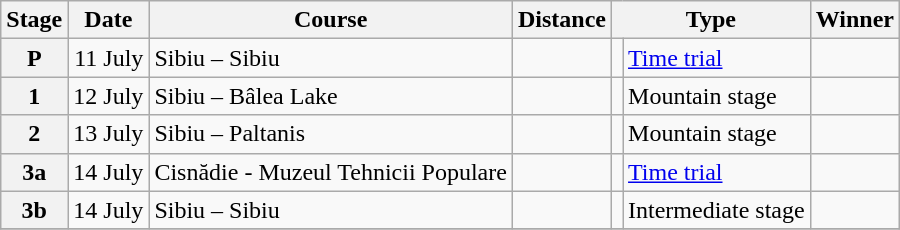<table class="wikitable">
<tr>
<th>Stage</th>
<th>Date</th>
<th>Course</th>
<th>Distance</th>
<th colspan="2">Type</th>
<th>Winner</th>
</tr>
<tr>
<th style="text-align:center">P</th>
<td align=right>11 July</td>
<td>Sibiu – Sibiu</td>
<td style="text-align:center;"></td>
<td></td>
<td><a href='#'>Time trial</a></td>
<td></td>
</tr>
<tr>
<th style="text-align:center">1</th>
<td align=right>12 July</td>
<td>Sibiu – Bâlea Lake</td>
<td style="text-align:center;"></td>
<td></td>
<td>Mountain stage</td>
<td></td>
</tr>
<tr>
<th style="text-align:center">2</th>
<td align=right>13 July</td>
<td>Sibiu – Paltanis</td>
<td style="text-align:center;"></td>
<td></td>
<td>Mountain stage</td>
<td></td>
</tr>
<tr>
<th style="text-align:center">3a</th>
<td align=right>14 July</td>
<td>Cisnădie - Muzeul Tehnicii Populare</td>
<td style="text-align:center;"></td>
<td></td>
<td><a href='#'>Time trial</a></td>
<td></td>
</tr>
<tr>
<th style="text-align:center">3b</th>
<td align=right>14 July</td>
<td>Sibiu – Sibiu</td>
<td style="text-align:center;"></td>
<td></td>
<td>Intermediate stage</td>
<td></td>
</tr>
<tr>
</tr>
</table>
